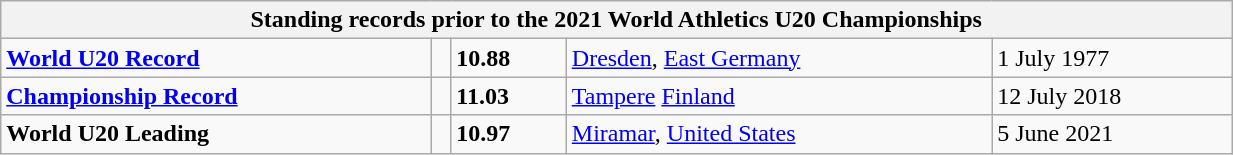<table class="wikitable" width=65%>
<tr>
<th colspan=5>Standing records prior to the 2021 World Athletics U20 Championships</th>
</tr>
<tr>
<td><strong><a href='#'>World U20 Record</a></strong></td>
<td></td>
<td><strong>10.88</strong></td>
<td><a href='#'>Dresden</a>, <a href='#'>East Germany</a></td>
<td>1 July 1977</td>
</tr>
<tr>
<td><strong><a href='#'>Championship Record</a></strong></td>
<td></td>
<td><strong>11.03</strong></td>
<td><a href='#'>Tampere</a> <a href='#'>Finland</a></td>
<td>12 July 2018</td>
</tr>
<tr>
<td><strong>World U20 Leading</strong></td>
<td></td>
<td><strong>10.97</strong></td>
<td><a href='#'>Miramar</a>, <a href='#'>United States</a></td>
<td>5 June 2021</td>
</tr>
</table>
